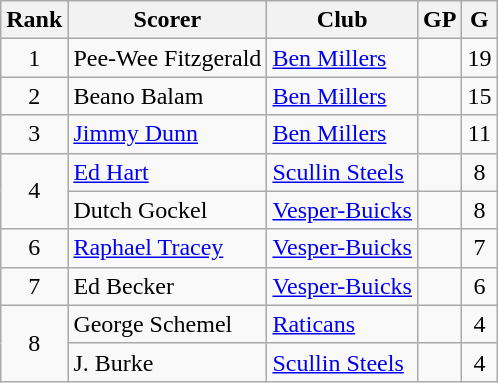<table class="wikitable">
<tr>
<th>Rank</th>
<th>Scorer</th>
<th>Club</th>
<th>GP</th>
<th>G</th>
</tr>
<tr>
<td align=center>1</td>
<td>Pee-Wee Fitzgerald</td>
<td><a href='#'>Ben Millers</a></td>
<td align=center></td>
<td align=center>19</td>
</tr>
<tr>
<td align=center>2</td>
<td>Beano Balam</td>
<td><a href='#'>Ben Millers</a></td>
<td align=center></td>
<td align=center>15</td>
</tr>
<tr>
<td align=center>3</td>
<td><a href='#'>Jimmy Dunn</a></td>
<td><a href='#'>Ben Millers</a></td>
<td align=center></td>
<td align=center>11</td>
</tr>
<tr>
<td rowspan=2 align=center>4</td>
<td><a href='#'>Ed Hart</a></td>
<td><a href='#'>Scullin Steels</a></td>
<td align=center></td>
<td align=center>8</td>
</tr>
<tr>
<td>Dutch Gockel</td>
<td><a href='#'>Vesper-Buicks</a></td>
<td align=center></td>
<td align=center>8</td>
</tr>
<tr>
<td align=center>6</td>
<td><a href='#'>Raphael Tracey</a></td>
<td><a href='#'>Vesper-Buicks</a></td>
<td align=center></td>
<td align=center>7</td>
</tr>
<tr>
<td align=center>7</td>
<td>Ed Becker</td>
<td><a href='#'>Vesper-Buicks</a></td>
<td align=center></td>
<td align=center>6</td>
</tr>
<tr>
<td rowspan=2 align=center>8</td>
<td>George Schemel</td>
<td><a href='#'>Raticans</a></td>
<td align=center></td>
<td align=center>4</td>
</tr>
<tr>
<td>J. Burke</td>
<td><a href='#'>Scullin Steels</a></td>
<td align=center></td>
<td align=center>4</td>
</tr>
</table>
